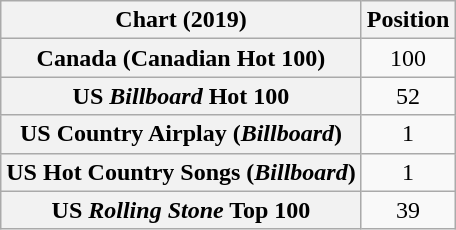<table class="wikitable sortable plainrowheaders" style="text-align:center">
<tr>
<th scope="col">Chart (2019)</th>
<th scope="col">Position</th>
</tr>
<tr>
<th scope="row">Canada (Canadian Hot 100)</th>
<td>100</td>
</tr>
<tr>
<th scope="row">US <em>Billboard</em> Hot 100</th>
<td>52</td>
</tr>
<tr>
<th scope="row">US Country Airplay (<em>Billboard</em>)</th>
<td>1</td>
</tr>
<tr>
<th scope="row">US Hot Country Songs (<em>Billboard</em>)</th>
<td>1</td>
</tr>
<tr>
<th scope="row">US <em>Rolling Stone</em> Top 100</th>
<td>39</td>
</tr>
</table>
